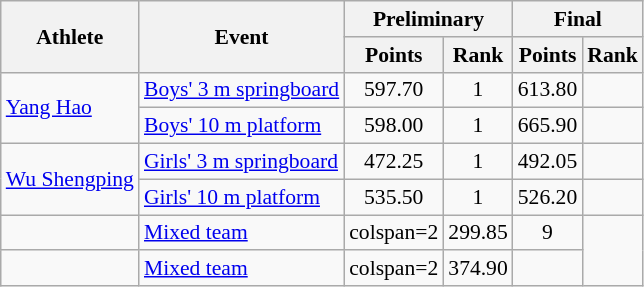<table class="wikitable" style="font-size:90%;">
<tr>
<th rowspan=2>Athlete</th>
<th rowspan=2>Event</th>
<th colspan=2>Preliminary</th>
<th colspan=2>Final</th>
</tr>
<tr>
<th>Points</th>
<th>Rank</th>
<th>Points</th>
<th>Rank</th>
</tr>
<tr align=center>
<td align=left rowspan=2><a href='#'>Yang Hao</a></td>
<td align=left><a href='#'>Boys' 3 m springboard</a></td>
<td>597.70</td>
<td>1</td>
<td>613.80</td>
<td></td>
</tr>
<tr align=center>
<td align=left><a href='#'>Boys' 10 m platform</a></td>
<td>598.00</td>
<td>1</td>
<td>665.90</td>
<td></td>
</tr>
<tr align=center>
<td align=left rowspan=2><a href='#'>Wu Shengping</a></td>
<td align=left><a href='#'>Girls' 3 m springboard</a></td>
<td>472.25</td>
<td>1</td>
<td>492.05</td>
<td></td>
</tr>
<tr align=center>
<td align=left><a href='#'>Girls' 10 m platform</a></td>
<td>535.50</td>
<td>1</td>
<td>526.20</td>
<td></td>
</tr>
<tr align=center>
<td align=left><br></td>
<td align=left><a href='#'>Mixed team</a></td>
<td>colspan=2 </td>
<td>299.85</td>
<td>9</td>
</tr>
<tr align=center>
<td align=left><br></td>
<td align=left><a href='#'>Mixed team</a></td>
<td>colspan=2 </td>
<td>374.90</td>
<td></td>
</tr>
</table>
